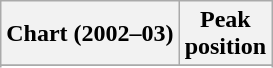<table class="wikitable sortable plainrowheaders" style="text-align:center">
<tr>
<th scope="col">Chart (2002–03)</th>
<th scope="col">Peak<br> position</th>
</tr>
<tr>
</tr>
<tr>
</tr>
<tr>
</tr>
</table>
